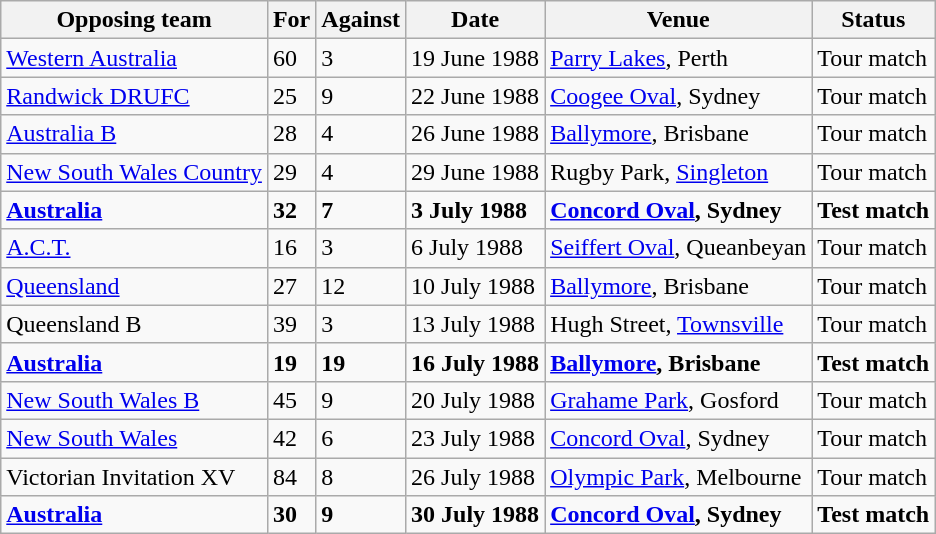<table class=wikitable>
<tr>
<th>Opposing team</th>
<th>For</th>
<th>Against</th>
<th>Date</th>
<th>Venue</th>
<th>Status</th>
</tr>
<tr>
<td><a href='#'>Western Australia</a></td>
<td>60</td>
<td>3</td>
<td>19 June 1988</td>
<td><a href='#'>Parry Lakes</a>, Perth</td>
<td>Tour match</td>
</tr>
<tr>
<td><a href='#'>Randwick DRUFC</a></td>
<td>25</td>
<td>9</td>
<td>22 June 1988</td>
<td><a href='#'>Coogee Oval</a>, Sydney</td>
<td>Tour match</td>
</tr>
<tr>
<td><a href='#'>Australia B</a></td>
<td>28</td>
<td>4</td>
<td>26 June 1988</td>
<td><a href='#'>Ballymore</a>, Brisbane</td>
<td>Tour match</td>
</tr>
<tr>
<td><a href='#'>New South Wales Country</a></td>
<td>29</td>
<td>4</td>
<td>29 June 1988</td>
<td>Rugby Park, <a href='#'>Singleton</a></td>
<td>Tour match</td>
</tr>
<tr>
<td><strong><a href='#'>Australia</a></strong></td>
<td><strong>32</strong></td>
<td><strong>7</strong></td>
<td><strong>3 July 1988</strong></td>
<td><strong><a href='#'>Concord Oval</a>, Sydney</strong></td>
<td><strong>Test match</strong></td>
</tr>
<tr>
<td><a href='#'>A.C.T.</a></td>
<td>16</td>
<td>3</td>
<td>6 July 1988</td>
<td><a href='#'>Seiffert Oval</a>, Queanbeyan</td>
<td>Tour match</td>
</tr>
<tr>
<td><a href='#'>Queensland</a></td>
<td>27</td>
<td>12</td>
<td>10 July 1988</td>
<td><a href='#'>Ballymore</a>, Brisbane</td>
<td>Tour match</td>
</tr>
<tr>
<td>Queensland B</td>
<td>39</td>
<td>3</td>
<td>13 July 1988</td>
<td>Hugh Street, <a href='#'>Townsville</a></td>
<td>Tour match</td>
</tr>
<tr>
<td><strong><a href='#'>Australia</a></strong></td>
<td><strong>19</strong></td>
<td><strong>19</strong></td>
<td><strong>16 July 1988</strong></td>
<td><strong><a href='#'>Ballymore</a>, Brisbane</strong></td>
<td><strong>Test match</strong></td>
</tr>
<tr>
<td><a href='#'>New South Wales B</a></td>
<td>45</td>
<td>9</td>
<td>20 July 1988</td>
<td><a href='#'>Grahame Park</a>, Gosford</td>
<td>Tour match</td>
</tr>
<tr>
<td><a href='#'>New South Wales</a></td>
<td>42</td>
<td>6</td>
<td>23 July 1988</td>
<td><a href='#'>Concord Oval</a>, Sydney</td>
<td>Tour match</td>
</tr>
<tr>
<td>Victorian Invitation XV</td>
<td>84</td>
<td>8</td>
<td>26 July 1988</td>
<td><a href='#'>Olympic Park</a>, Melbourne</td>
<td>Tour match</td>
</tr>
<tr>
<td><strong><a href='#'>Australia</a></strong></td>
<td><strong>30</strong></td>
<td><strong>9</strong></td>
<td><strong>30 July 1988</strong></td>
<td><strong><a href='#'>Concord Oval</a>, Sydney</strong></td>
<td><strong>Test match</strong></td>
</tr>
</table>
